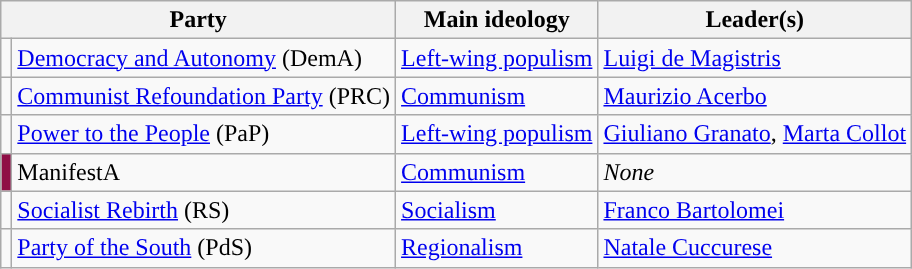<table class=wikitable style=text-align:left>
<tr>
<th colspan=2>Party</th>
<th>Main ideology</th>
<th>Leader(s)</th>
</tr>
<tr>
<td></td>
<td><a href='#'>Democracy and Autonomy</a> (DemA)</td>
<td><a href='#'>Left-wing populism</a></td>
<td><a href='#'>Luigi de Magistris</a></td>
</tr>
<tr>
<td></td>
<td><a href='#'>Communist Refoundation Party</a> (PRC)</td>
<td><a href='#'>Communism</a></td>
<td><a href='#'>Maurizio Acerbo</a></td>
</tr>
<tr>
<td></td>
<td><a href='#'>Power to the People</a> (PaP)</td>
<td><a href='#'>Left-wing populism</a></td>
<td><a href='#'>Giuliano Granato</a>, <a href='#'>Marta Collot</a></td>
</tr>
<tr>
<td bgcolor="#8F0E46"></td>
<td>ManifestA</td>
<td><a href='#'>Communism</a></td>
<td><em>None</em></td>
</tr>
<tr>
<td></td>
<td><a href='#'>Socialist Rebirth</a> (RS)</td>
<td><a href='#'>Socialism</a></td>
<td><a href='#'>Franco Bartolomei</a></td>
</tr>
<tr>
<td></td>
<td><a href='#'>Party of the South</a> (PdS)</td>
<td><a href='#'>Regionalism</a></td>
<td><a href='#'>Natale Cuccurese</a></td>
</tr>
</table>
